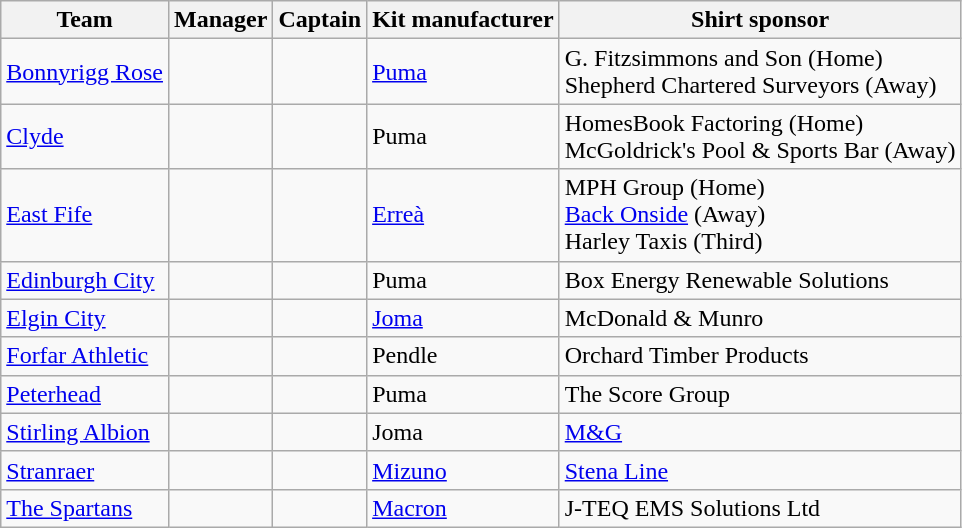<table class="wikitable sortable">
<tr>
<th>Team</th>
<th>Manager</th>
<th>Captain</th>
<th>Kit manufacturer</th>
<th>Shirt sponsor</th>
</tr>
<tr>
<td><a href='#'>Bonnyrigg Rose</a></td>
<td> </td>
<td> </td>
<td><a href='#'>Puma</a></td>
<td>G. Fitzsimmons and Son (Home)<br>Shepherd Chartered Surveyors (Away)</td>
</tr>
<tr>
<td><a href='#'>Clyde</a></td>
<td> </td>
<td> </td>
<td>Puma</td>
<td>HomesBook Factoring (Home)<br>McGoldrick's Pool & Sports Bar (Away)</td>
</tr>
<tr>
<td><a href='#'>East Fife</a></td>
<td> </td>
<td> </td>
<td><a href='#'>Erreà</a></td>
<td>MPH Group (Home)<br><a href='#'>Back Onside</a> (Away)<br>Harley Taxis (Third)</td>
</tr>
<tr>
<td><a href='#'>Edinburgh City</a></td>
<td> </td>
<td> </td>
<td>Puma</td>
<td>Box Energy Renewable Solutions</td>
</tr>
<tr>
<td><a href='#'>Elgin City</a></td>
<td> </td>
<td> </td>
<td><a href='#'>Joma</a></td>
<td>McDonald & Munro</td>
</tr>
<tr>
<td><a href='#'>Forfar Athletic</a></td>
<td> </td>
<td> </td>
<td>Pendle</td>
<td>Orchard Timber Products</td>
</tr>
<tr>
<td><a href='#'>Peterhead</a></td>
<td> <br> </td>
<td> </td>
<td>Puma</td>
<td>The Score Group</td>
</tr>
<tr>
<td><a href='#'>Stirling Albion</a></td>
<td> </td>
<td> </td>
<td>Joma</td>
<td><a href='#'>M&G</a></td>
</tr>
<tr>
<td><a href='#'>Stranraer</a></td>
<td> </td>
<td> </td>
<td><a href='#'>Mizuno</a></td>
<td><a href='#'>Stena Line</a></td>
</tr>
<tr>
<td><a href='#'>The Spartans</a></td>
<td> </td>
<td> </td>
<td><a href='#'>Macron</a></td>
<td>J-TEQ EMS Solutions Ltd</td>
</tr>
</table>
